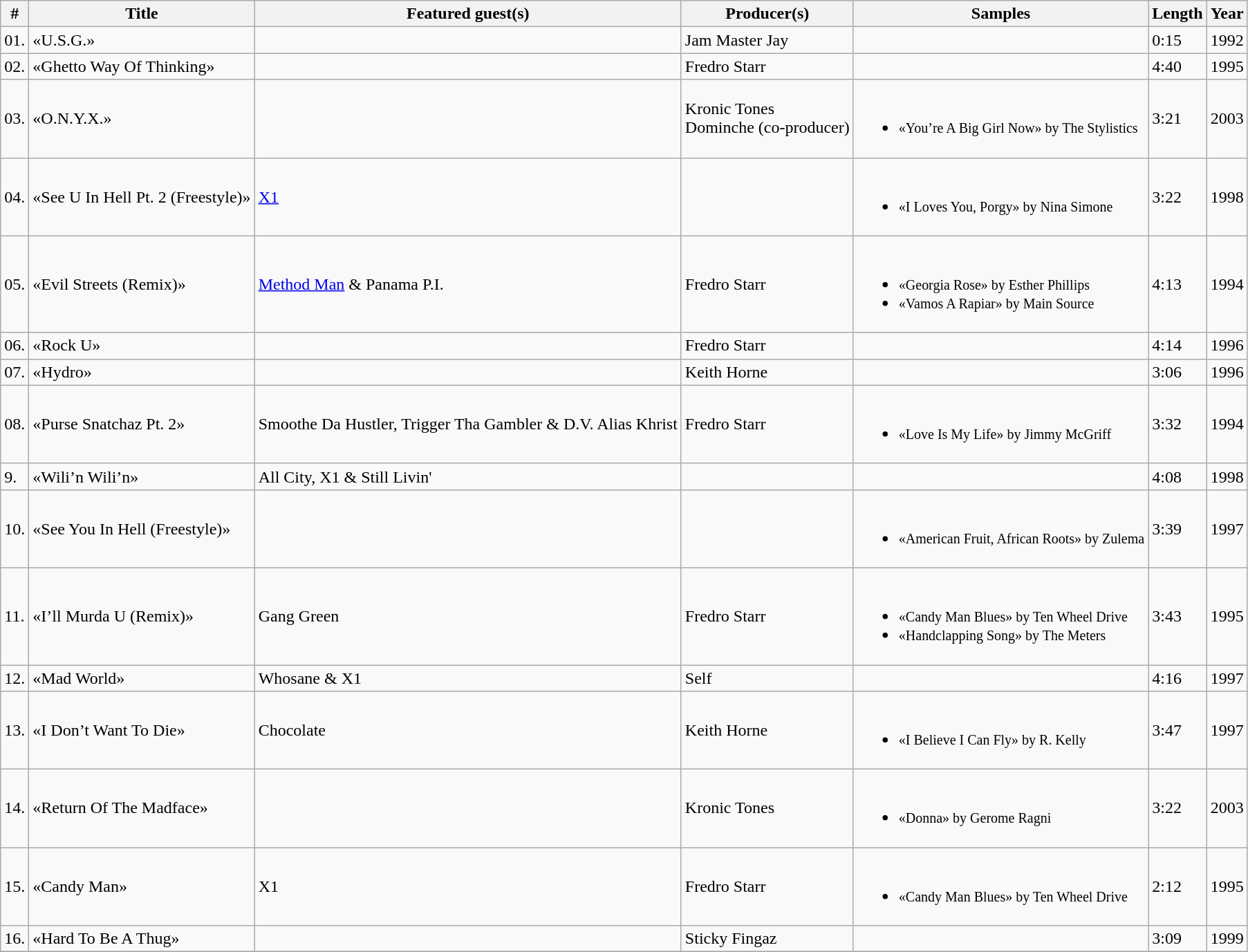<table class="wikitable">
<tr>
<th>#</th>
<th>Title</th>
<th>Featured guest(s)</th>
<th>Producer(s)</th>
<th>Samples</th>
<th>Length</th>
<th>Year</th>
</tr>
<tr>
<td>01.</td>
<td>«U.S.G.»</td>
<td></td>
<td>Jam Master Jay</td>
<td></td>
<td>0:15</td>
<td>1992</td>
</tr>
<tr>
<td>02.</td>
<td>«Ghetto Way Of Thinking»</td>
<td></td>
<td>Fredro Starr</td>
<td></td>
<td>4:40</td>
<td>1995</td>
</tr>
<tr>
<td>03.</td>
<td>«O.N.Y.X.»</td>
<td></td>
<td>Kronic Tones<br>Dominche (co-producer)</td>
<td><br><ul><li><small>«You’re A Big Girl Now» by The Stylistics</small></li></ul></td>
<td>3:21</td>
<td>2003</td>
</tr>
<tr>
<td>04.</td>
<td>«See U In Hell Pt. 2 (Freestyle)»</td>
<td><a href='#'>X1</a></td>
<td></td>
<td><br><ul><li><small>«I Loves You, Porgy» by Nina Simone</small></li></ul></td>
<td>3:22</td>
<td>1998</td>
</tr>
<tr>
<td>05.</td>
<td>«Evil Streets (Remix)»</td>
<td><a href='#'>Method Man</a> & Panama P.I.</td>
<td>Fredro Starr</td>
<td><br><ul><li><small>«Georgia Rose» by Esther Phillips</small></li><li><small>«Vamos A Rapiar» by Main Source</small></li></ul></td>
<td>4:13</td>
<td>1994</td>
</tr>
<tr>
<td>06.</td>
<td>«Rock U»</td>
<td></td>
<td>Fredro Starr</td>
<td></td>
<td>4:14</td>
<td>1996</td>
</tr>
<tr>
<td>07.</td>
<td>«Hydro»</td>
<td></td>
<td>Keith Horne</td>
<td></td>
<td>3:06</td>
<td>1996</td>
</tr>
<tr>
<td>08.</td>
<td>«Purse Snatchaz Pt. 2»</td>
<td>Smoothe Da Hustler, Trigger Tha Gambler & D.V. Alias Khrist</td>
<td>Fredro Starr</td>
<td><br><ul><li><small>«Love Is My Life» by Jimmy McGriff</small></li></ul></td>
<td>3:32</td>
<td>1994</td>
</tr>
<tr>
<td>9.</td>
<td>«Wili’n Wili’n»</td>
<td>All City, X1 & Still Livin'</td>
<td></td>
<td></td>
<td>4:08</td>
<td>1998</td>
</tr>
<tr>
<td>10.</td>
<td>«See You In Hell (Freestyle)»</td>
<td></td>
<td></td>
<td><br><ul><li><small>«American Fruit, African Roots» by Zulema</small></li></ul></td>
<td>3:39</td>
<td>1997</td>
</tr>
<tr>
<td>11.</td>
<td>«I’ll Murda U (Remix)»</td>
<td>Gang Green</td>
<td>Fredro Starr</td>
<td><br><ul><li><small>«Candy Man Blues» by Ten Wheel Drive</small></li><li><small>«Handclapping Song» by The Meters</small></li></ul></td>
<td>3:43</td>
<td>1995</td>
</tr>
<tr>
<td>12.</td>
<td>«Mad World»</td>
<td>Whosane & X1</td>
<td>Self</td>
<td></td>
<td>4:16</td>
<td>1997</td>
</tr>
<tr>
<td>13.</td>
<td>«I Don’t Want To Die»</td>
<td>Chocolate</td>
<td>Keith Horne</td>
<td><br><ul><li><small>«I Believe I Can Fly» by R. Kelly</small></li></ul></td>
<td>3:47</td>
<td>1997</td>
</tr>
<tr>
<td>14.</td>
<td>«Return Of The Madface»</td>
<td></td>
<td>Kronic Tones</td>
<td><br><ul><li><small>«Donna» by Gerome Ragni</small></li></ul></td>
<td>3:22</td>
<td>2003</td>
</tr>
<tr>
<td>15.</td>
<td>«Candy Man»</td>
<td>X1</td>
<td>Fredro Starr</td>
<td><br><ul><li><small>«Candy Man Blues» by Ten Wheel Drive</small></li></ul></td>
<td>2:12</td>
<td>1995</td>
</tr>
<tr>
<td>16.</td>
<td>«Hard To Be A Thug»</td>
<td></td>
<td>Sticky Fingaz</td>
<td></td>
<td>3:09</td>
<td>1999</td>
</tr>
<tr>
</tr>
</table>
